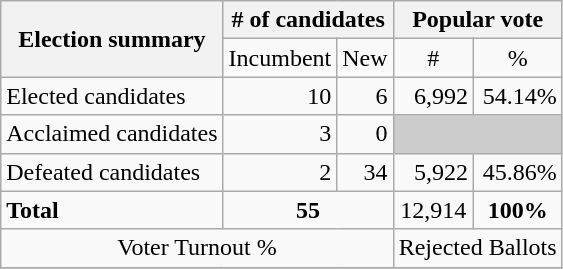<table class=wikitable>
<tr>
<th rowspan="2">Election summary</th>
<th colspan="2"># of candidates</th>
<th colspan="2">Popular vote</th>
</tr>
<tr>
<td>Incumbent</td>
<td>New</td>
<td align="center">#</td>
<td align="center">%</td>
</tr>
<tr>
<td>Elected candidates</td>
<td align="right">10</td>
<td align="right">6</td>
<td align="right">6,992</td>
<td align="right">54.14%</td>
</tr>
<tr>
<td>Acclaimed candidates</td>
<td align="right">3</td>
<td align="right">0</td>
<td align="right" colspan=2 bgcolor="CCCCCC"></td>
</tr>
<tr>
<td>Defeated candidates</td>
<td align="right">2</td>
<td align="right">34</td>
<td align="right">5,922</td>
<td align="right">45.86%</td>
</tr>
<tr>
<td><strong>Total</strong></td>
<td colspan="2" align="center"><strong>55</strong></td>
<td align="center">12,914</td>
<td align="center"><strong>100%</strong></td>
</tr>
<tr>
<td colspan=3 align=center>Voter Turnout %</td>
<td colspan=2 align=center>Rejected Ballots</td>
</tr>
<tr>
</tr>
</table>
